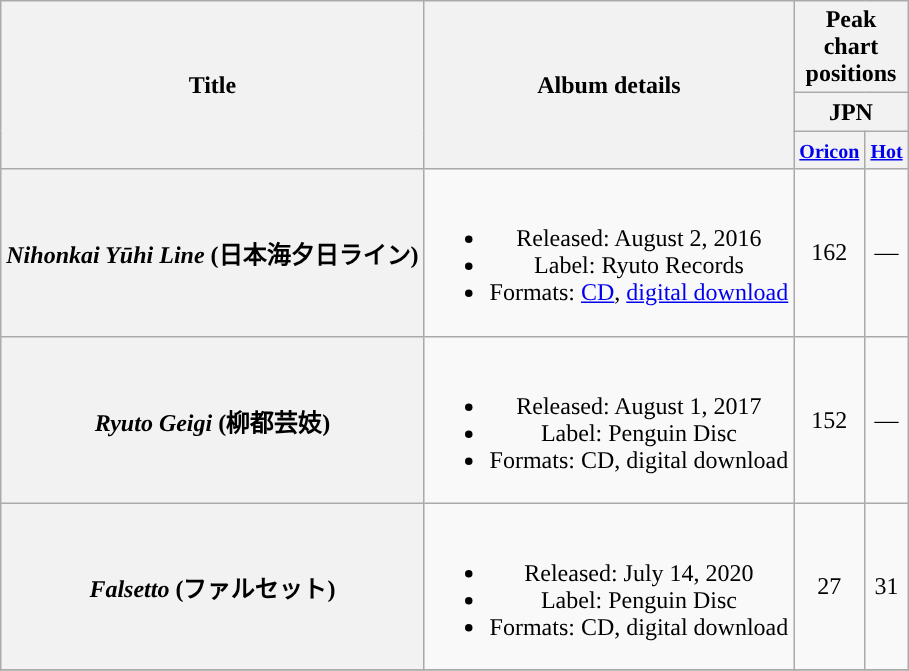<table class="wikitable plainrowheaders" style="text-align:center;">
<tr>
<th scope="col" rowspan="3">Title</th>
<th scope="col" rowspan="3">Album details</th>
<th scope="col" colspan="2">Peak <br> chart <br> positions</th>
</tr>
<tr>
<th colspan="2">JPN</th>
</tr>
<tr>
<th scope="col" colspan="1"><small><a href='#'>Oricon</a></small></th>
<th scope="col" colspan="1"><small><a href='#'>Hot</a></small></th>
</tr>
<tr>
<th scope="row"><em>Nihonkai Yūhi Line</em> (日本海夕日ライン)</th>
<td><br><ul><li>Released: August 2, 2016</li><li>Label: Ryuto Records</li><li>Formats: <a href='#'>CD</a>, <a href='#'>digital download</a></li></ul></td>
<td>162</td>
<td>—</td>
</tr>
<tr>
<th scope="row"><em>Ryuto Geigi</em> (柳都芸妓)</th>
<td><br><ul><li>Released: August 1, 2017</li><li>Label: Penguin Disc</li><li>Formats: CD, digital download</li></ul></td>
<td>152</td>
<td>—</td>
</tr>
<tr>
<th scope="row"><em>Falsetto</em> (ファルセット)</th>
<td><br><ul><li>Released: July 14, 2020</li><li>Label: Penguin Disc</li><li>Formats: CD, digital download</li></ul></td>
<td>27</td>
<td>31</td>
</tr>
<tr>
</tr>
</table>
